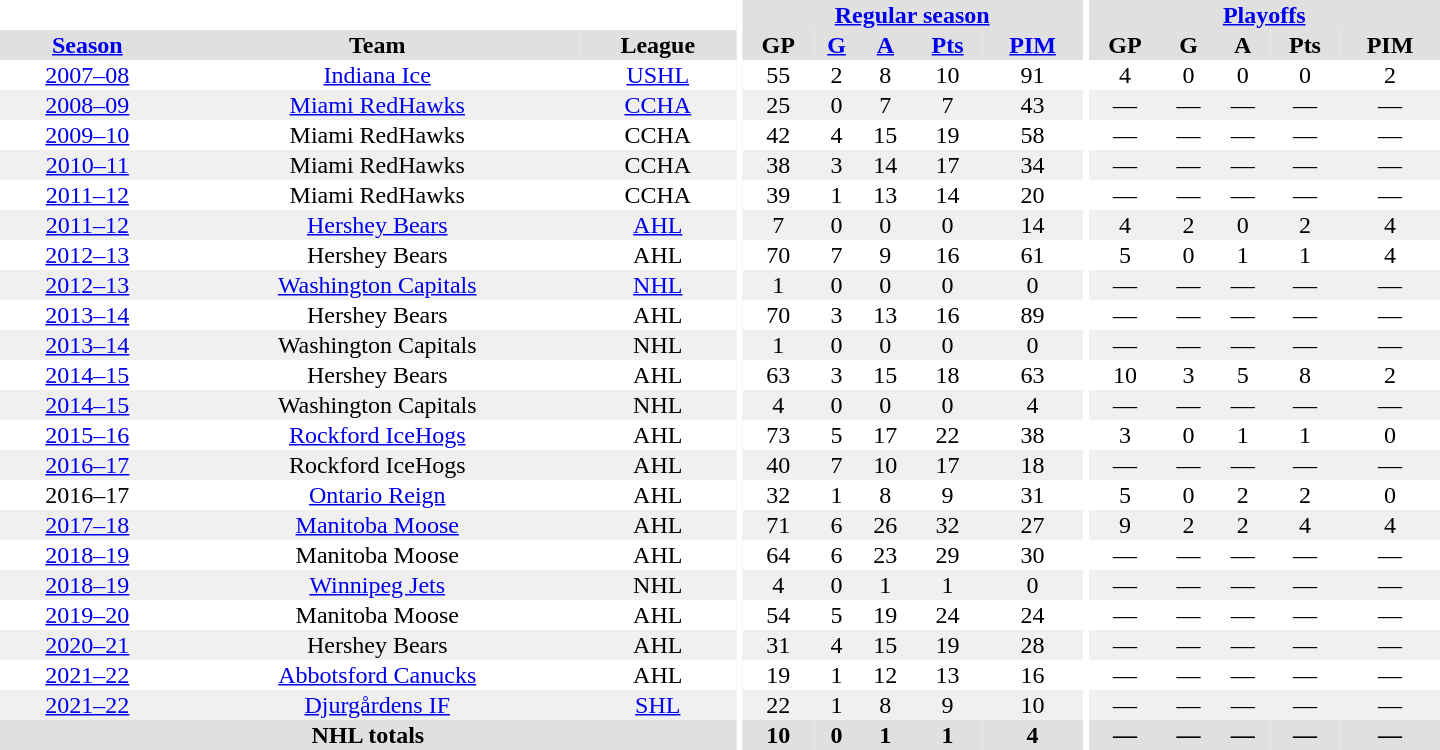<table border="0" cellpadding="1" cellspacing="0" style="text-align:center; width:60em">
<tr bgcolor="#e0e0e0">
<th colspan="3" bgcolor="#ffffff"></th>
<th rowspan="99" bgcolor="#ffffff"></th>
<th colspan="5"><a href='#'>Regular season</a></th>
<th rowspan="99" bgcolor="#ffffff"></th>
<th colspan="5"><a href='#'>Playoffs</a></th>
</tr>
<tr bgcolor="#e0e0e0">
<th><a href='#'>Season</a></th>
<th>Team</th>
<th>League</th>
<th>GP</th>
<th><a href='#'>G</a></th>
<th><a href='#'>A</a></th>
<th><a href='#'>Pts</a></th>
<th><a href='#'>PIM</a></th>
<th>GP</th>
<th>G</th>
<th>A</th>
<th>Pts</th>
<th>PIM</th>
</tr>
<tr ALIGN="center">
<td><a href='#'>2007–08</a></td>
<td><a href='#'>Indiana Ice</a></td>
<td><a href='#'>USHL</a></td>
<td>55</td>
<td>2</td>
<td>8</td>
<td>10</td>
<td>91</td>
<td>4</td>
<td>0</td>
<td>0</td>
<td>0</td>
<td>2</td>
</tr>
<tr ALIGN="center"  bgcolor="#f0f0f0">
<td><a href='#'>2008–09</a></td>
<td><a href='#'>Miami RedHawks</a></td>
<td><a href='#'>CCHA</a></td>
<td>25</td>
<td>0</td>
<td>7</td>
<td>7</td>
<td>43</td>
<td>—</td>
<td>—</td>
<td>—</td>
<td>—</td>
<td>—</td>
</tr>
<tr ALIGN="center">
<td><a href='#'>2009–10</a></td>
<td>Miami RedHawks</td>
<td>CCHA</td>
<td>42</td>
<td>4</td>
<td>15</td>
<td>19</td>
<td>58</td>
<td>—</td>
<td>—</td>
<td>—</td>
<td>—</td>
<td>—</td>
</tr>
<tr ALIGN="center"  bgcolor="#f0f0f0">
<td><a href='#'>2010–11</a></td>
<td>Miami RedHawks</td>
<td>CCHA</td>
<td>38</td>
<td>3</td>
<td>14</td>
<td>17</td>
<td>34</td>
<td>—</td>
<td>—</td>
<td>—</td>
<td>—</td>
<td>—</td>
</tr>
<tr ALIGN="center">
<td><a href='#'>2011–12</a></td>
<td>Miami RedHawks</td>
<td>CCHA</td>
<td>39</td>
<td>1</td>
<td>13</td>
<td>14</td>
<td>20</td>
<td>—</td>
<td>—</td>
<td>—</td>
<td>—</td>
<td>—</td>
</tr>
<tr ALIGN="center"  bgcolor="#f0f0f0">
<td><a href='#'>2011–12</a></td>
<td><a href='#'>Hershey Bears</a></td>
<td><a href='#'>AHL</a></td>
<td>7</td>
<td>0</td>
<td>0</td>
<td>0</td>
<td>14</td>
<td>4</td>
<td>2</td>
<td>0</td>
<td>2</td>
<td>4</td>
</tr>
<tr ALIGN="center">
<td><a href='#'>2012–13</a></td>
<td>Hershey Bears</td>
<td>AHL</td>
<td>70</td>
<td>7</td>
<td>9</td>
<td>16</td>
<td>61</td>
<td>5</td>
<td>0</td>
<td>1</td>
<td>1</td>
<td>4</td>
</tr>
<tr ALIGN="center"  bgcolor="#f0f0f0">
<td><a href='#'>2012–13</a></td>
<td><a href='#'>Washington Capitals</a></td>
<td><a href='#'>NHL</a></td>
<td>1</td>
<td>0</td>
<td>0</td>
<td>0</td>
<td>0</td>
<td>—</td>
<td>—</td>
<td>—</td>
<td>—</td>
<td>—</td>
</tr>
<tr ALIGN="center">
<td><a href='#'>2013–14</a></td>
<td>Hershey Bears</td>
<td>AHL</td>
<td>70</td>
<td>3</td>
<td>13</td>
<td>16</td>
<td>89</td>
<td>—</td>
<td>—</td>
<td>—</td>
<td>—</td>
<td>—</td>
</tr>
<tr ALIGN="center"  bgcolor="#f0f0f0">
<td><a href='#'>2013–14</a></td>
<td>Washington Capitals</td>
<td>NHL</td>
<td>1</td>
<td>0</td>
<td>0</td>
<td>0</td>
<td>0</td>
<td>—</td>
<td>—</td>
<td>—</td>
<td>—</td>
<td>—</td>
</tr>
<tr ALIGN="center">
<td><a href='#'>2014–15</a></td>
<td>Hershey Bears</td>
<td>AHL</td>
<td>63</td>
<td>3</td>
<td>15</td>
<td>18</td>
<td>63</td>
<td>10</td>
<td>3</td>
<td>5</td>
<td>8</td>
<td>2</td>
</tr>
<tr ALIGN="center"  bgcolor="#f0f0f0">
<td><a href='#'>2014–15</a></td>
<td>Washington Capitals</td>
<td>NHL</td>
<td>4</td>
<td>0</td>
<td>0</td>
<td>0</td>
<td>4</td>
<td>—</td>
<td>—</td>
<td>—</td>
<td>—</td>
<td>—</td>
</tr>
<tr ALIGN="center">
<td><a href='#'>2015–16</a></td>
<td><a href='#'>Rockford IceHogs</a></td>
<td>AHL</td>
<td>73</td>
<td>5</td>
<td>17</td>
<td>22</td>
<td>38</td>
<td>3</td>
<td>0</td>
<td>1</td>
<td>1</td>
<td>0</td>
</tr>
<tr ALIGN="center"  bgcolor="#f0f0f0">
<td><a href='#'>2016–17</a></td>
<td>Rockford IceHogs</td>
<td>AHL</td>
<td>40</td>
<td>7</td>
<td>10</td>
<td>17</td>
<td>18</td>
<td>—</td>
<td>—</td>
<td>—</td>
<td>—</td>
<td>—</td>
</tr>
<tr ALIGN="center">
<td>2016–17</td>
<td><a href='#'>Ontario Reign</a></td>
<td>AHL</td>
<td>32</td>
<td>1</td>
<td>8</td>
<td>9</td>
<td>31</td>
<td>5</td>
<td>0</td>
<td>2</td>
<td>2</td>
<td>0</td>
</tr>
<tr ALIGN="center"  bgcolor="#f0f0f0">
<td><a href='#'>2017–18</a></td>
<td><a href='#'>Manitoba Moose</a></td>
<td>AHL</td>
<td>71</td>
<td>6</td>
<td>26</td>
<td>32</td>
<td>27</td>
<td>9</td>
<td>2</td>
<td>2</td>
<td>4</td>
<td>4</td>
</tr>
<tr ALIGN="center">
<td><a href='#'>2018–19</a></td>
<td>Manitoba Moose</td>
<td>AHL</td>
<td>64</td>
<td>6</td>
<td>23</td>
<td>29</td>
<td>30</td>
<td>—</td>
<td>—</td>
<td>—</td>
<td>—</td>
<td>—</td>
</tr>
<tr ALIGN="center"  bgcolor="#f0f0f0">
<td><a href='#'>2018–19</a></td>
<td><a href='#'>Winnipeg Jets</a></td>
<td>NHL</td>
<td>4</td>
<td>0</td>
<td>1</td>
<td>1</td>
<td>0</td>
<td>—</td>
<td>—</td>
<td>—</td>
<td>—</td>
<td>—</td>
</tr>
<tr ALIGN="center">
<td><a href='#'>2019–20</a></td>
<td>Manitoba Moose</td>
<td>AHL</td>
<td>54</td>
<td>5</td>
<td>19</td>
<td>24</td>
<td>24</td>
<td>—</td>
<td>—</td>
<td>—</td>
<td>—</td>
<td>—</td>
</tr>
<tr ALIGN="center"  bgcolor="#f0f0f0">
<td><a href='#'>2020–21</a></td>
<td>Hershey Bears</td>
<td>AHL</td>
<td>31</td>
<td>4</td>
<td>15</td>
<td>19</td>
<td>28</td>
<td>—</td>
<td>—</td>
<td>—</td>
<td>—</td>
<td>—</td>
</tr>
<tr ALIGN="center">
<td><a href='#'>2021–22</a></td>
<td><a href='#'>Abbotsford Canucks</a></td>
<td>AHL</td>
<td>19</td>
<td>1</td>
<td>12</td>
<td>13</td>
<td>16</td>
<td>—</td>
<td>—</td>
<td>—</td>
<td>—</td>
<td>—</td>
</tr>
<tr ALIGN="center"  bgcolor="#f0f0f0">
<td><a href='#'>2021–22</a></td>
<td><a href='#'>Djurgårdens IF</a></td>
<td><a href='#'>SHL</a></td>
<td>22</td>
<td>1</td>
<td>8</td>
<td>9</td>
<td>10</td>
<td>—</td>
<td>—</td>
<td>—</td>
<td>—</td>
<td>—</td>
</tr>
<tr bgcolor="#e0e0e0">
<th colspan="3">NHL totals</th>
<th>10</th>
<th>0</th>
<th>1</th>
<th>1</th>
<th>4</th>
<th>—</th>
<th>—</th>
<th>—</th>
<th>—</th>
<th>—</th>
</tr>
</table>
